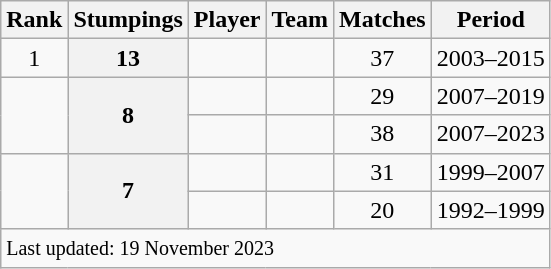<table class="wikitable plainrowheaders sortable">
<tr>
<th scope=col>Rank</th>
<th scope=col>Stumpings</th>
<th scope=col>Player</th>
<th scope=col>Team</th>
<th scope=col>Matches</th>
<th scope=col>Period</th>
</tr>
<tr>
<td align=center>1</td>
<th scope=row style=text-align:center;>13</th>
<td></td>
<td></td>
<td align=center>37</td>
<td>2003–2015</td>
</tr>
<tr>
<td align=center rowspan=2></td>
<th scope=row style=text-align:center; rowspan=2>8</th>
<td></td>
<td></td>
<td align=center>29</td>
<td>2007–2019</td>
</tr>
<tr>
<td></td>
<td></td>
<td align=center>38</td>
<td>2007–2023</td>
</tr>
<tr>
<td align=center rowspan=2></td>
<th scope=row style=text-align:center; rowspan=2>7</th>
<td></td>
<td></td>
<td align=center>31</td>
<td>1999–2007</td>
</tr>
<tr>
<td></td>
<td></td>
<td align=center>20</td>
<td>1992–1999</td>
</tr>
<tr class=sortbottom>
<td colspan=6><small>Last updated: 19 November 2023</small></td>
</tr>
</table>
